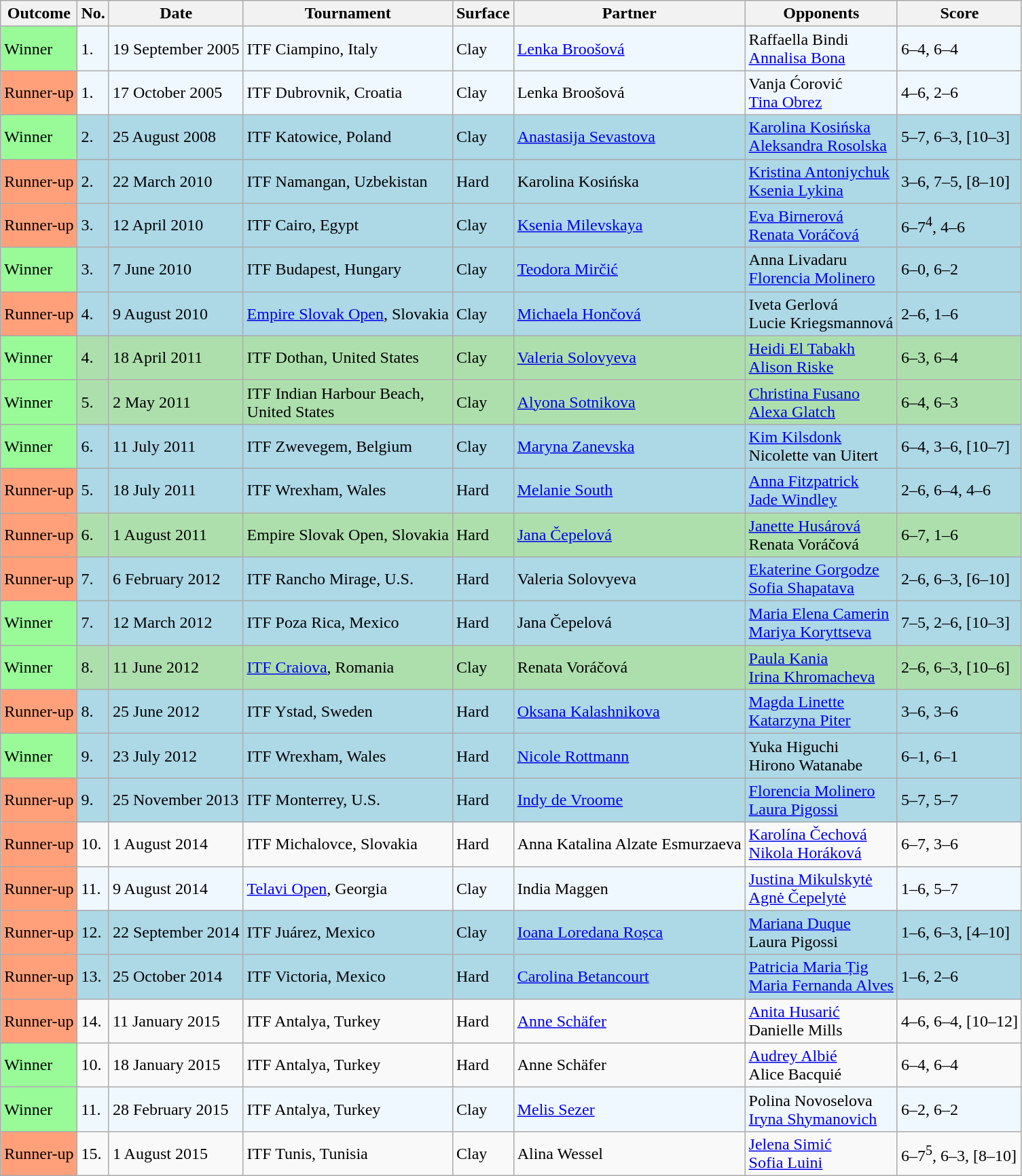<table class="sortable wikitable">
<tr>
<th>Outcome</th>
<th>No.</th>
<th>Date</th>
<th>Tournament</th>
<th>Surface</th>
<th>Partner</th>
<th>Opponents</th>
<th class="unsortable">Score</th>
</tr>
<tr style="background:#f0f8ff;">
<td style="background:#98fb98;">Winner</td>
<td>1.</td>
<td>19 September 2005</td>
<td>ITF Ciampino, Italy</td>
<td>Clay</td>
<td> <a href='#'>Lenka Broošová</a></td>
<td> Raffaella Bindi <br>  <a href='#'>Annalisa Bona</a></td>
<td>6–4, 6–4</td>
</tr>
<tr style="background:#f0f8ff;">
<td style="background:#ffa07a;">Runner-up</td>
<td>1.</td>
<td>17 October 2005</td>
<td>ITF Dubrovnik, Croatia</td>
<td>Clay</td>
<td> Lenka Broošová</td>
<td> Vanja Ćorović <br>  <a href='#'>Tina Obrez</a></td>
<td>4–6, 2–6</td>
</tr>
<tr style="background:lightblue;">
<td style="background:#98fb98;">Winner</td>
<td>2.</td>
<td>25 August 2008</td>
<td>ITF Katowice, Poland</td>
<td>Clay</td>
<td> <a href='#'>Anastasija Sevastova</a></td>
<td> <a href='#'>Karolina Kosińska</a> <br>  <a href='#'>Aleksandra Rosolska</a></td>
<td>5–7, 6–3, [10–3]</td>
</tr>
<tr style="background:lightblue;">
<td style="background:#ffa07a;">Runner-up</td>
<td>2.</td>
<td>22 March 2010</td>
<td>ITF Namangan, Uzbekistan</td>
<td>Hard</td>
<td> Karolina Kosińska</td>
<td> <a href='#'>Kristina Antoniychuk</a> <br>  <a href='#'>Ksenia Lykina</a></td>
<td>3–6, 7–5, [8–10]</td>
</tr>
<tr style="background:lightblue;">
<td style="background:#ffa07a;">Runner-up</td>
<td>3.</td>
<td>12 April 2010</td>
<td>ITF Cairo, Egypt</td>
<td>Clay</td>
<td> <a href='#'>Ksenia Milevskaya</a></td>
<td> <a href='#'>Eva Birnerová</a> <br>  <a href='#'>Renata Voráčová</a></td>
<td>6–7<sup>4</sup>, 4–6</td>
</tr>
<tr style="background:lightblue;">
<td style="background:#98fb98;">Winner</td>
<td>3.</td>
<td>7 June 2010</td>
<td>ITF Budapest, Hungary</td>
<td>Clay</td>
<td> <a href='#'>Teodora Mirčić</a></td>
<td> Anna Livadaru <br>  <a href='#'>Florencia Molinero</a></td>
<td>6–0, 6–2</td>
</tr>
<tr style="background:lightblue;">
<td style="background:#ffa07a;">Runner-up</td>
<td>4.</td>
<td>9 August 2010</td>
<td><a href='#'>Empire Slovak Open</a>, Slovakia</td>
<td>Clay</td>
<td> <a href='#'>Michaela Hončová</a></td>
<td> Iveta Gerlová <br>  Lucie Kriegsmannová</td>
<td>2–6, 1–6</td>
</tr>
<tr style="background:#addfad;">
<td style="background:#98fb98;">Winner</td>
<td>4.</td>
<td>18 April 2011</td>
<td>ITF Dothan, United States</td>
<td>Clay</td>
<td> <a href='#'>Valeria Solovyeva</a></td>
<td> <a href='#'>Heidi El Tabakh</a> <br>  <a href='#'>Alison Riske</a></td>
<td>6–3, 6–4</td>
</tr>
<tr style="background:#addfad;">
<td style="background:#98fb98;">Winner</td>
<td>5.</td>
<td>2 May 2011</td>
<td>ITF Indian Harbour Beach, <br>United States</td>
<td>Clay</td>
<td> <a href='#'>Alyona Sotnikova</a></td>
<td> <a href='#'>Christina Fusano</a> <br>  <a href='#'>Alexa Glatch</a></td>
<td>6–4, 6–3</td>
</tr>
<tr style="background:lightblue;">
<td style="background:#98fb98;">Winner</td>
<td>6.</td>
<td>11 July 2011</td>
<td>ITF Zwevegem, Belgium</td>
<td>Clay</td>
<td> <a href='#'>Maryna Zanevska</a></td>
<td> <a href='#'>Kim Kilsdonk</a> <br>  Nicolette van Uitert</td>
<td>6–4, 3–6, [10–7]</td>
</tr>
<tr style="background:lightblue;">
<td style="background:#ffa07a;">Runner-up</td>
<td>5.</td>
<td>18 July 2011</td>
<td>ITF Wrexham, Wales</td>
<td>Hard</td>
<td> <a href='#'>Melanie South</a></td>
<td> <a href='#'>Anna Fitzpatrick</a> <br>  <a href='#'>Jade Windley</a></td>
<td>2–6, 6–4, 4–6</td>
</tr>
<tr style="background:#addfad;">
<td style="background:#ffa07a;">Runner-up</td>
<td>6.</td>
<td>1 August 2011</td>
<td>Empire Slovak Open, Slovakia</td>
<td>Hard</td>
<td> <a href='#'>Jana Čepelová</a></td>
<td> <a href='#'>Janette Husárová</a> <br>  Renata Voráčová</td>
<td>6–7, 1–6</td>
</tr>
<tr style="background:lightblue;">
<td style="background:#ffa07a;">Runner-up</td>
<td>7.</td>
<td>6 February 2012</td>
<td>ITF Rancho Mirage, U.S.</td>
<td>Hard</td>
<td> Valeria Solovyeva</td>
<td> <a href='#'>Ekaterine Gorgodze</a> <br>  <a href='#'>Sofia Shapatava</a></td>
<td>2–6, 6–3, [6–10]</td>
</tr>
<tr style="background:lightblue;">
<td style="background:#98fb98;">Winner</td>
<td>7.</td>
<td>12 March 2012</td>
<td>ITF Poza Rica, Mexico</td>
<td>Hard</td>
<td> Jana Čepelová</td>
<td> <a href='#'>Maria Elena Camerin</a> <br>  <a href='#'>Mariya Koryttseva</a></td>
<td>7–5, 2–6, [10–3]</td>
</tr>
<tr style="background:#addfad;">
<td style="background:#98fb98;">Winner</td>
<td>8.</td>
<td>11 June 2012</td>
<td><a href='#'>ITF Craiova</a>, Romania</td>
<td>Clay</td>
<td> Renata Voráčová</td>
<td> <a href='#'>Paula Kania</a> <br>  <a href='#'>Irina Khromacheva</a></td>
<td>2–6, 6–3, [10–6]</td>
</tr>
<tr style="background:lightblue;">
<td style="background:#ffa07a;">Runner-up</td>
<td>8.</td>
<td>25 June 2012</td>
<td>ITF Ystad, Sweden</td>
<td>Hard</td>
<td> <a href='#'>Oksana Kalashnikova</a></td>
<td> <a href='#'>Magda Linette</a> <br>  <a href='#'>Katarzyna Piter</a></td>
<td>3–6, 3–6</td>
</tr>
<tr style="background:lightblue;">
<td style="background:#98fb98;">Winner</td>
<td>9.</td>
<td>23 July 2012</td>
<td>ITF Wrexham, Wales</td>
<td>Hard</td>
<td> <a href='#'>Nicole Rottmann</a></td>
<td> Yuka Higuchi <br>  Hirono Watanabe</td>
<td>6–1, 6–1</td>
</tr>
<tr style="background:lightblue;">
<td style="background:#ffa07a;">Runner-up</td>
<td>9.</td>
<td>25 November 2013</td>
<td>ITF Monterrey, U.S.</td>
<td>Hard</td>
<td> <a href='#'>Indy de Vroome</a></td>
<td> <a href='#'>Florencia Molinero</a> <br>  <a href='#'>Laura Pigossi</a></td>
<td>5–7, 5–7</td>
</tr>
<tr>
<td style="background:#ffa07a;">Runner-up</td>
<td>10.</td>
<td>1 August 2014</td>
<td>ITF Michalovce, Slovakia</td>
<td>Hard</td>
<td> Anna Katalina Alzate Esmurzaeva</td>
<td> <a href='#'>Karolína Čechová</a> <br>  <a href='#'>Nikola Horáková</a></td>
<td>6–7, 3–6</td>
</tr>
<tr style="background:#f0f8ff;">
<td style="background:#ffa07a;">Runner-up</td>
<td>11.</td>
<td>9 August 2014</td>
<td><a href='#'>Telavi Open</a>, Georgia</td>
<td>Clay</td>
<td> India Maggen</td>
<td> <a href='#'>Justina Mikulskytė</a> <br>  <a href='#'>Agnė Čepelytė</a></td>
<td>1–6, 5–7</td>
</tr>
<tr style="background:lightblue;">
<td style="background:#ffa07a;">Runner-up</td>
<td>12.</td>
<td>22 September 2014</td>
<td>ITF Juárez, Mexico</td>
<td>Clay</td>
<td> <a href='#'>Ioana Loredana Roșca</a></td>
<td> <a href='#'>Mariana Duque</a> <br>  Laura Pigossi</td>
<td>1–6, 6–3, [4–10]</td>
</tr>
<tr style="background:lightblue;">
<td style="background:#ffa07a;">Runner-up</td>
<td>13.</td>
<td>25 October 2014</td>
<td>ITF Victoria, Mexico</td>
<td>Hard</td>
<td> <a href='#'>Carolina Betancourt</a></td>
<td> <a href='#'>Patricia Maria Țig</a> <br>  <a href='#'>Maria Fernanda Alves</a></td>
<td>1–6, 2–6</td>
</tr>
<tr>
<td style="background:#ffa07a;">Runner-up</td>
<td>14.</td>
<td>11 January 2015</td>
<td>ITF Antalya, Turkey</td>
<td>Hard</td>
<td> <a href='#'>Anne Schäfer</a></td>
<td> <a href='#'>Anita Husarić</a> <br>  Danielle Mills</td>
<td>4–6, 6–4, [10–12]</td>
</tr>
<tr>
<td style="background:#98fb98;">Winner</td>
<td>10.</td>
<td>18 January 2015</td>
<td>ITF Antalya, Turkey</td>
<td>Hard</td>
<td> Anne Schäfer</td>
<td> <a href='#'>Audrey Albié</a> <br>  Alice Bacquié</td>
<td>6–4, 6–4</td>
</tr>
<tr style="background:#f0f8ff;">
<td style="background:#98fb98;">Winner</td>
<td>11.</td>
<td>28 February 2015</td>
<td>ITF Antalya, Turkey</td>
<td>Clay</td>
<td> <a href='#'>Melis Sezer</a></td>
<td> Polina Novoselova <br>  <a href='#'>Iryna Shymanovich</a></td>
<td>6–2, 6–2</td>
</tr>
<tr>
<td style="background:#ffa07a;">Runner-up</td>
<td>15.</td>
<td>1 August 2015</td>
<td>ITF Tunis, Tunisia</td>
<td>Clay</td>
<td> Alina Wessel</td>
<td> <a href='#'>Jelena Simić</a> <br>  <a href='#'>Sofia Luini</a></td>
<td>6–7<sup>5</sup>, 6–3, [8–10]</td>
</tr>
</table>
